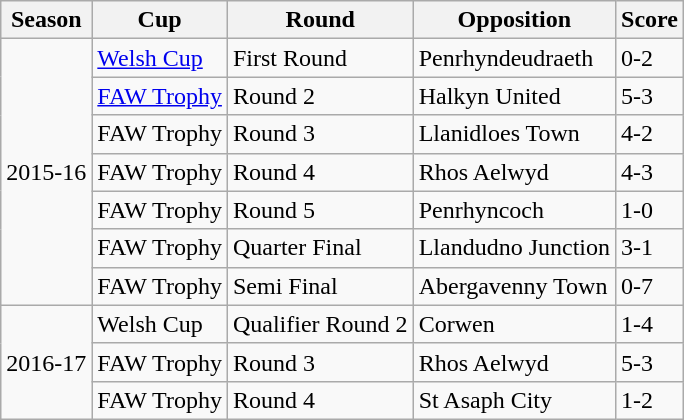<table class="wikitable">
<tr>
<th>Season</th>
<th>Cup</th>
<th>Round</th>
<th>Opposition</th>
<th>Score</th>
</tr>
<tr>
<td rowspan="7">2015-16</td>
<td><a href='#'>Welsh Cup</a></td>
<td>First Round</td>
<td>Penrhyndeudraeth</td>
<td>0-2</td>
</tr>
<tr>
<td><a href='#'>FAW Trophy</a></td>
<td>Round 2</td>
<td>Halkyn United</td>
<td>5-3</td>
</tr>
<tr>
<td>FAW Trophy</td>
<td>Round 3</td>
<td>Llanidloes Town</td>
<td>4-2</td>
</tr>
<tr>
<td>FAW Trophy</td>
<td>Round 4</td>
<td>Rhos Aelwyd</td>
<td>4-3</td>
</tr>
<tr>
<td>FAW Trophy</td>
<td>Round 5</td>
<td>Penrhyncoch</td>
<td>1-0</td>
</tr>
<tr>
<td>FAW Trophy</td>
<td>Quarter Final</td>
<td>Llandudno Junction</td>
<td>3-1</td>
</tr>
<tr>
<td>FAW Trophy</td>
<td>Semi Final</td>
<td>Abergavenny Town</td>
<td>0-7</td>
</tr>
<tr>
<td rowspan="3">2016-17</td>
<td>Welsh Cup</td>
<td>Qualifier Round 2</td>
<td>Corwen</td>
<td>1-4</td>
</tr>
<tr>
<td>FAW Trophy</td>
<td>Round 3</td>
<td>Rhos Aelwyd</td>
<td>5-3</td>
</tr>
<tr>
<td>FAW Trophy</td>
<td>Round 4</td>
<td>St Asaph City</td>
<td>1-2</td>
</tr>
</table>
